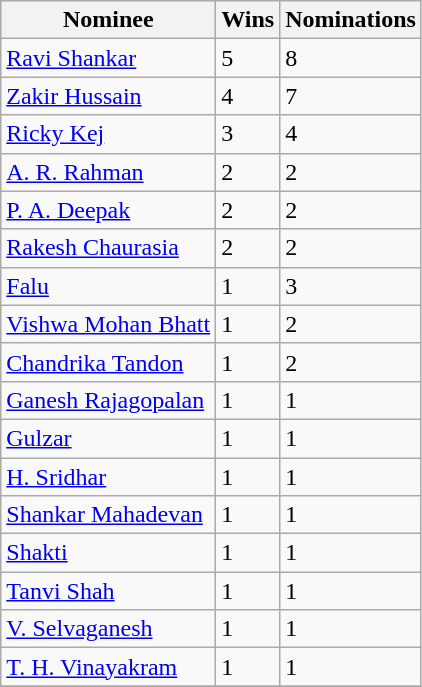<table class="wikitable sortable">
<tr>
<th>Nominee</th>
<th>Wins</th>
<th>Nominations</th>
</tr>
<tr>
<td><a href='#'>Ravi Shankar</a></td>
<td>5</td>
<td>8</td>
</tr>
<tr>
<td><a href='#'>Zakir Hussain</a></td>
<td>4</td>
<td>7</td>
</tr>
<tr>
<td><a href='#'>Ricky Kej</a></td>
<td>3</td>
<td>4</td>
</tr>
<tr>
<td><a href='#'>A. R. Rahman</a></td>
<td>2</td>
<td>2</td>
</tr>
<tr>
<td><a href='#'>P. A. Deepak</a></td>
<td>2</td>
<td>2</td>
</tr>
<tr>
<td><a href='#'>Rakesh Chaurasia</a></td>
<td>2</td>
<td>2</td>
</tr>
<tr>
<td><a href='#'>Falu</a></td>
<td>1</td>
<td>3</td>
</tr>
<tr>
<td><a href='#'>Vishwa Mohan Bhatt</a></td>
<td>1</td>
<td>2</td>
</tr>
<tr>
<td><a href='#'>Chandrika Tandon</a></td>
<td>1</td>
<td>2</td>
</tr>
<tr>
<td><a href='#'>Ganesh Rajagopalan</a></td>
<td>1</td>
<td>1</td>
</tr>
<tr>
<td><a href='#'>Gulzar</a></td>
<td>1</td>
<td>1</td>
</tr>
<tr>
<td><a href='#'>H. Sridhar</a></td>
<td>1</td>
<td>1</td>
</tr>
<tr>
<td><a href='#'>Shankar Mahadevan</a></td>
<td>1</td>
<td>1</td>
</tr>
<tr>
<td><a href='#'>Shakti</a></td>
<td>1</td>
<td>1</td>
</tr>
<tr>
<td><a href='#'>Tanvi Shah</a></td>
<td>1</td>
<td>1</td>
</tr>
<tr>
<td><a href='#'>V. Selvaganesh</a></td>
<td>1</td>
<td>1</td>
</tr>
<tr>
<td><a href='#'>T. H. Vinayakram</a></td>
<td>1</td>
<td>1</td>
</tr>
<tr>
</tr>
</table>
